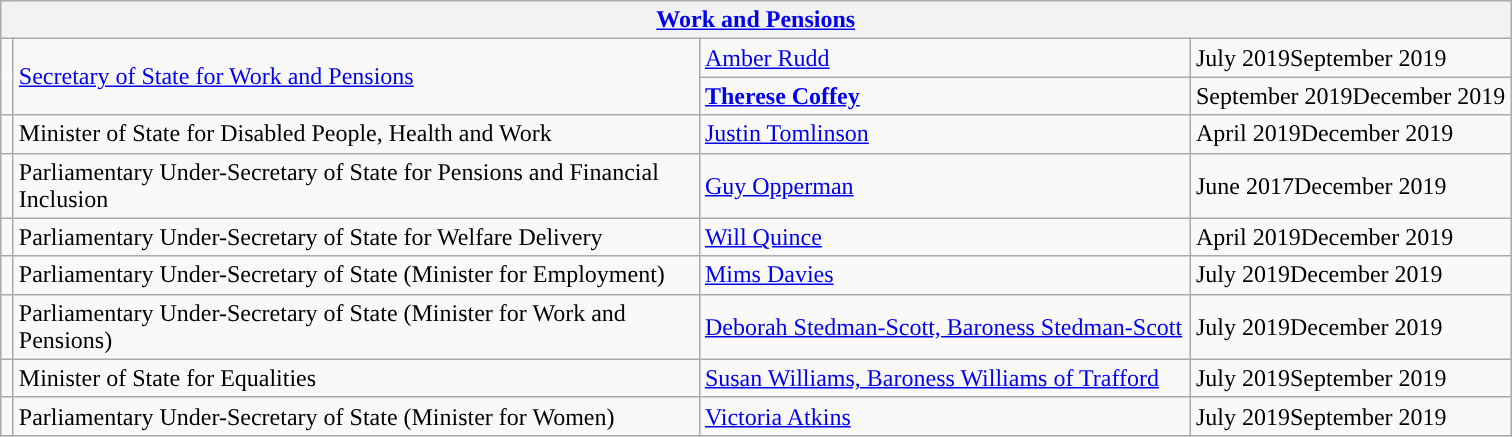<table class="wikitable">
<tr>
<th colspan="4"><a href='#'>Work and Pensions</a></th>
</tr>
<tr>
<td rowspan=2 style="width: 1px; background: "></td>
<td rowspan=2 style="width: 450px;"><a href='#'>Secretary of State for Work and Pensions</a></td>
<td style="width: 320px;"><a href='#'>Amber Rudd</a> <br></td>
<td>July 2019September 2019</td>
</tr>
<tr>
<td><strong><a href='#'>Therese Coffey</a></strong></td>
<td>September 2019December 2019</td>
</tr>
<tr>
<td style="width: 1px; background: "></td>
<td style="width: 450px;">Minister of State for Disabled People, Health and Work</td>
<td style="width: 320px;"><a href='#'>Justin Tomlinson</a></td>
<td>April 2019December 2019</td>
</tr>
<tr>
<td style="width: 1px; background: "></td>
<td style="width: 450px;">Parliamentary Under-Secretary of State for Pensions and Financial Inclusion</td>
<td style="width: 320px;"><a href='#'>Guy Opperman</a></td>
<td>June 2017December 2019</td>
</tr>
<tr>
<td style="width: 1px; background: "></td>
<td style="width: 450px;">Parliamentary Under-Secretary of State for Welfare Delivery</td>
<td style="width: 320px;"><a href='#'>Will Quince</a></td>
<td>April 2019December 2019</td>
</tr>
<tr>
<td style="width: 1px; background: "></td>
<td>Parliamentary Under-Secretary of State (Minister for Employment)</td>
<td><a href='#'>Mims Davies</a></td>
<td>July 2019December 2019</td>
</tr>
<tr>
<td style="width: 1px; background: "></td>
<td style="width: 450px;">Parliamentary Under-Secretary of State (Minister for Work and Pensions)</td>
<td style="width: 320px;"><a href='#'>Deborah Stedman-Scott, Baroness Stedman-Scott</a></td>
<td>July 2019December 2019</td>
</tr>
<tr>
<td style="width: 1px; background: "></td>
<td style="width: 450px;">Minister of State for Equalities</td>
<td style="width: 320px;"><a href='#'>Susan Williams, Baroness Williams of Trafford</a><br></td>
<td>July 2019September 2019</td>
</tr>
<tr>
<td style="width: 1px; background: "></td>
<td style="width: 450px;">Parliamentary Under-Secretary of State (Minister for Women)</td>
<td style="width: 320px;"><a href='#'>Victoria Atkins</a> <br></td>
<td>July 2019September 2019</td>
</tr>
</table>
